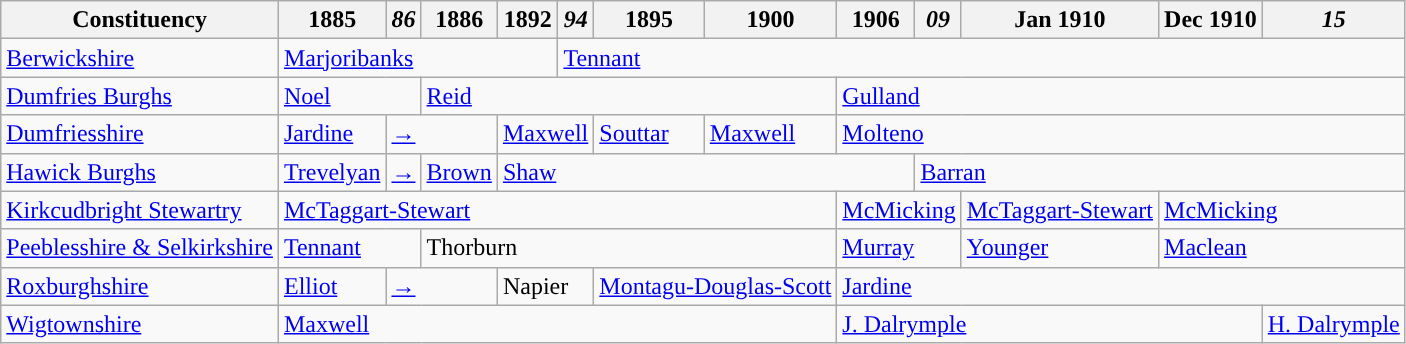<table class="wikitable">
<tr>
<th>Constituency</th>
<th>1885</th>
<th><em>86</em></th>
<th>1886</th>
<th>1892</th>
<th><em>94</em></th>
<th>1895</th>
<th>1900</th>
<th>1906</th>
<th><em>09</em></th>
<th>Jan 1910</th>
<th>Dec 1910</th>
<th><em>15</em></th>
</tr>
<tr>
<td><a href='#'>Berwickshire</a></td>
<td colspan="4"><a href='#'>Marjoribanks</a></td>
<td colspan="8"><a href='#'>Tennant</a></td>
</tr>
<tr>
<td><a href='#'>Dumfries Burghs</a></td>
<td colspan="2"><a href='#'>Noel</a></td>
<td colspan="5"><a href='#'>Reid</a></td>
<td colspan="5"><a href='#'>Gulland</a></td>
</tr>
<tr>
<td><a href='#'>Dumfriesshire</a></td>
<td><a href='#'>Jardine</a></td>
<td colspan="2"><a href='#'>→</a></td>
<td colspan="2"><a href='#'>Maxwell</a></td>
<td bgcolor=><a href='#'>Souttar</a></td>
<td><a href='#'>Maxwell</a></td>
<td colspan="5"><a href='#'>Molteno</a></td>
</tr>
<tr>
<td><a href='#'>Hawick Burghs</a></td>
<td><a href='#'>Trevelyan</a></td>
<td><a href='#'>→</a></td>
<td><a href='#'>Brown</a></td>
<td colspan="5"><a href='#'>Shaw</a></td>
<td colspan="4"><a href='#'>Barran</a></td>
</tr>
<tr>
<td><a href='#'>Kirkcudbright Stewartry</a></td>
<td colspan="7"><a href='#'>McTaggart-Stewart</a></td>
<td colspan="2"><a href='#'>McMicking</a></td>
<td><a href='#'>McTaggart-Stewart</a></td>
<td colspan="2"><a href='#'>McMicking</a></td>
</tr>
<tr>
<td><a href='#'>Peeblesshire & Selkirkshire</a></td>
<td colspan="2"><a href='#'>Tennant</a></td>
<td colspan="5">Thorburn</td>
<td colspan="2"><a href='#'>Murray</a></td>
<td><a href='#'>Younger</a></td>
<td colspan="2"><a href='#'>Maclean</a></td>
</tr>
<tr>
<td><a href='#'>Roxburghshire</a></td>
<td><a href='#'>Elliot</a></td>
<td colspan="2"><a href='#'>→</a></td>
<td colspan="2">Napier</td>
<td colspan="2"><a href='#'>Montagu-Douglas-Scott</a></td>
<td colspan="5"><a href='#'>Jardine</a></td>
</tr>
<tr>
<td><a href='#'>Wigtownshire</a></td>
<td colspan="7"><a href='#'>Maxwell</a></td>
<td colspan="4"><a href='#'>J. Dalrymple</a></td>
<td><a href='#'>H. Dalrymple</a></td>
</tr>
</table>
